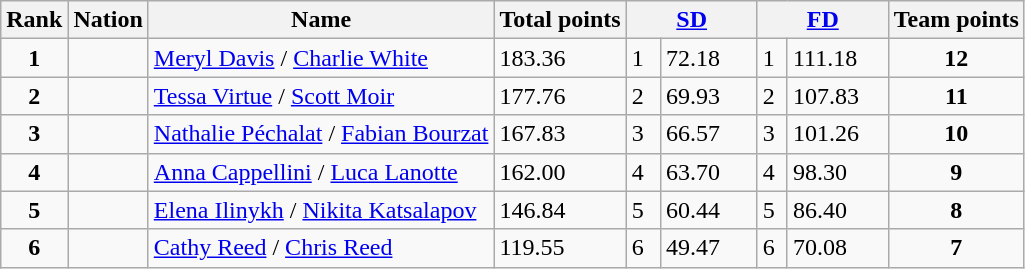<table class="wikitable sortable">
<tr>
<th>Rank</th>
<th>Nation</th>
<th>Name</th>
<th>Total points</th>
<th colspan="2" width="80px"><a href='#'>SD</a></th>
<th colspan="2" width="80px"><a href='#'>FD</a></th>
<th>Team points</th>
</tr>
<tr>
<td align="center"><strong>1</strong></td>
<td></td>
<td><a href='#'>Meryl Davis</a> / <a href='#'>Charlie White</a></td>
<td>183.36</td>
<td>1</td>
<td>72.18</td>
<td>1</td>
<td>111.18</td>
<td align="center"><strong>12</strong></td>
</tr>
<tr>
<td align="center"><strong>2</strong></td>
<td></td>
<td><a href='#'>Tessa Virtue</a> / <a href='#'>Scott Moir</a></td>
<td>177.76</td>
<td>2</td>
<td>69.93</td>
<td>2</td>
<td>107.83</td>
<td align="center"><strong>11</strong></td>
</tr>
<tr>
<td align="center"><strong>3</strong></td>
<td></td>
<td><a href='#'>Nathalie Péchalat</a> / <a href='#'>Fabian Bourzat</a></td>
<td>167.83</td>
<td>3</td>
<td>66.57</td>
<td>3</td>
<td>101.26</td>
<td align="center"><strong>10</strong></td>
</tr>
<tr>
<td align="center"><strong>4</strong></td>
<td></td>
<td><a href='#'>Anna Cappellini</a> / <a href='#'>Luca Lanotte</a></td>
<td>162.00</td>
<td>4</td>
<td>63.70</td>
<td>4</td>
<td>98.30</td>
<td align="center"><strong>9</strong></td>
</tr>
<tr>
<td align="center"><strong>5</strong></td>
<td></td>
<td><a href='#'>Elena Ilinykh</a> / <a href='#'>Nikita Katsalapov</a></td>
<td>146.84</td>
<td>5</td>
<td>60.44</td>
<td>5</td>
<td>86.40</td>
<td align="center"><strong>8</strong></td>
</tr>
<tr>
<td align="center"><strong>6</strong></td>
<td></td>
<td><a href='#'>Cathy Reed</a> / <a href='#'>Chris Reed</a></td>
<td>119.55</td>
<td>6</td>
<td>49.47</td>
<td>6</td>
<td>70.08</td>
<td align="center"><strong>7</strong></td>
</tr>
</table>
